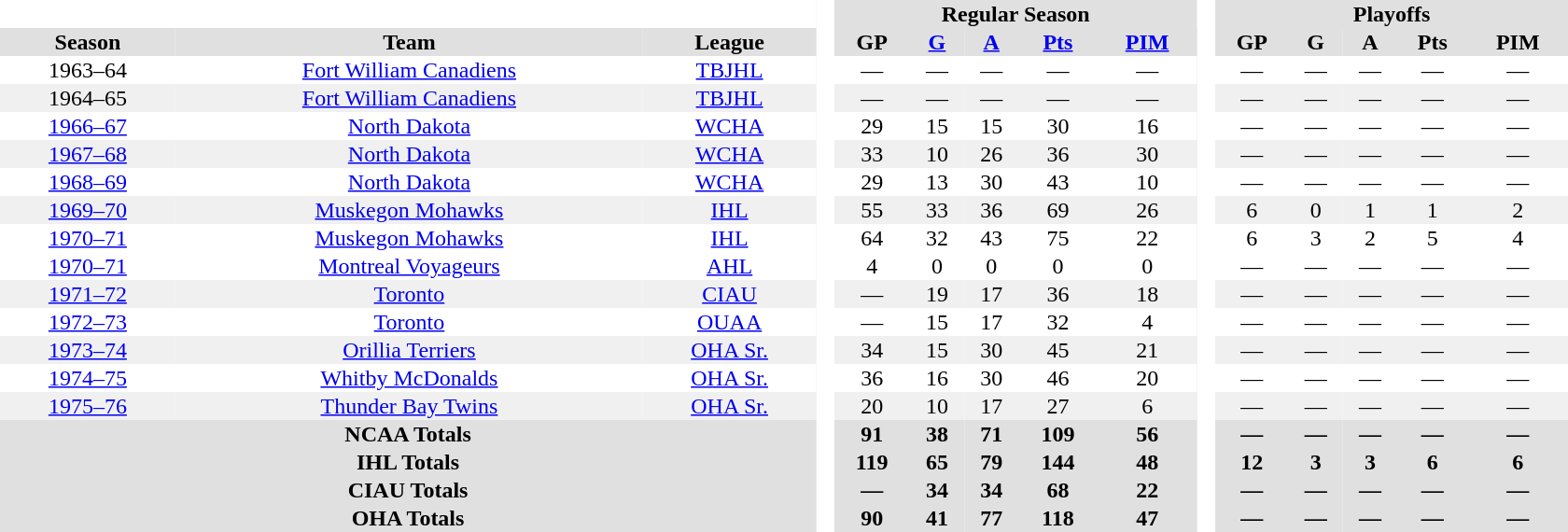<table border="0" cellpadding="1" cellspacing="0" style="text-align:center; width:70em">
<tr bgcolor="#e0e0e0">
<th colspan="3"  bgcolor="#ffffff"> </th>
<th rowspan="99" bgcolor="#ffffff"> </th>
<th colspan="5">Regular Season</th>
<th rowspan="99" bgcolor="#ffffff"> </th>
<th colspan="5">Playoffs</th>
</tr>
<tr bgcolor="#e0e0e0">
<th>Season</th>
<th>Team</th>
<th>League</th>
<th>GP</th>
<th><a href='#'>G</a></th>
<th><a href='#'>A</a></th>
<th><a href='#'>Pts</a></th>
<th><a href='#'>PIM</a></th>
<th>GP</th>
<th>G</th>
<th>A</th>
<th>Pts</th>
<th>PIM</th>
</tr>
<tr>
<td>1963–64</td>
<td><a href='#'>Fort William Canadiens</a></td>
<td><a href='#'>TBJHL</a></td>
<td>—</td>
<td>—</td>
<td>—</td>
<td>—</td>
<td>—</td>
<td>—</td>
<td>—</td>
<td>—</td>
<td>—</td>
<td>—</td>
</tr>
<tr bgcolor=f0f0f0>
<td>1964–65</td>
<td><a href='#'>Fort William Canadiens</a></td>
<td><a href='#'>TBJHL</a></td>
<td>—</td>
<td>—</td>
<td>—</td>
<td>—</td>
<td>—</td>
<td>—</td>
<td>—</td>
<td>—</td>
<td>—</td>
<td>—</td>
</tr>
<tr>
<td><a href='#'>1966–67</a></td>
<td><a href='#'>North Dakota</a></td>
<td><a href='#'>WCHA</a></td>
<td>29</td>
<td>15</td>
<td>15</td>
<td>30</td>
<td>16</td>
<td>—</td>
<td>—</td>
<td>—</td>
<td>—</td>
<td>—</td>
</tr>
<tr bgcolor=f0f0f0>
<td><a href='#'>1967–68</a></td>
<td><a href='#'>North Dakota</a></td>
<td><a href='#'>WCHA</a></td>
<td>33</td>
<td>10</td>
<td>26</td>
<td>36</td>
<td>30</td>
<td>—</td>
<td>—</td>
<td>—</td>
<td>—</td>
<td>—</td>
</tr>
<tr>
<td><a href='#'>1968–69</a></td>
<td><a href='#'>North Dakota</a></td>
<td><a href='#'>WCHA</a></td>
<td>29</td>
<td>13</td>
<td>30</td>
<td>43</td>
<td>10</td>
<td>—</td>
<td>—</td>
<td>—</td>
<td>—</td>
<td>—</td>
</tr>
<tr bgcolor=f0f0f0>
<td><a href='#'>1969–70</a></td>
<td><a href='#'>Muskegon Mohawks</a></td>
<td><a href='#'>IHL</a></td>
<td>55</td>
<td>33</td>
<td>36</td>
<td>69</td>
<td>26</td>
<td>6</td>
<td>0</td>
<td>1</td>
<td>1</td>
<td>2</td>
</tr>
<tr>
<td><a href='#'>1970–71</a></td>
<td><a href='#'>Muskegon Mohawks</a></td>
<td><a href='#'>IHL</a></td>
<td>64</td>
<td>32</td>
<td>43</td>
<td>75</td>
<td>22</td>
<td>6</td>
<td>3</td>
<td>2</td>
<td>5</td>
<td>4</td>
</tr>
<tr>
<td><a href='#'>1970–71</a></td>
<td><a href='#'>Montreal Voyageurs</a></td>
<td><a href='#'>AHL</a></td>
<td>4</td>
<td>0</td>
<td>0</td>
<td>0</td>
<td>0</td>
<td>—</td>
<td>—</td>
<td>—</td>
<td>—</td>
<td>—</td>
</tr>
<tr bgcolor=f0f0f0>
<td><a href='#'>1971–72</a></td>
<td><a href='#'>Toronto</a></td>
<td><a href='#'>CIAU</a></td>
<td>—</td>
<td>19</td>
<td>17</td>
<td>36</td>
<td>18</td>
<td>—</td>
<td>—</td>
<td>—</td>
<td>—</td>
<td>—</td>
</tr>
<tr>
<td><a href='#'>1972–73</a></td>
<td><a href='#'>Toronto</a></td>
<td><a href='#'>OUAA</a></td>
<td>—</td>
<td>15</td>
<td>17</td>
<td>32</td>
<td>4</td>
<td>—</td>
<td>—</td>
<td>—</td>
<td>—</td>
<td>—</td>
</tr>
<tr bgcolor=f0f0f0>
<td><a href='#'>1973–74</a></td>
<td><a href='#'>Orillia Terriers</a></td>
<td><a href='#'>OHA Sr.</a></td>
<td>34</td>
<td>15</td>
<td>30</td>
<td>45</td>
<td>21</td>
<td>—</td>
<td>—</td>
<td>—</td>
<td>—</td>
<td>—</td>
</tr>
<tr>
<td><a href='#'>1974–75</a></td>
<td><a href='#'>Whitby McDonalds</a></td>
<td><a href='#'>OHA Sr.</a></td>
<td>36</td>
<td>16</td>
<td>30</td>
<td>46</td>
<td>20</td>
<td>—</td>
<td>—</td>
<td>—</td>
<td>—</td>
<td>—</td>
</tr>
<tr bgcolor=f0f0f0>
<td><a href='#'>1975–76</a></td>
<td><a href='#'>Thunder Bay Twins</a></td>
<td><a href='#'>OHA Sr.</a></td>
<td>20</td>
<td>10</td>
<td>17</td>
<td>27</td>
<td>6</td>
<td>—</td>
<td>—</td>
<td>—</td>
<td>—</td>
<td>—</td>
</tr>
<tr bgcolor="#e0e0e0">
<th colspan="3">NCAA Totals</th>
<th>91</th>
<th>38</th>
<th>71</th>
<th>109</th>
<th>56</th>
<th>—</th>
<th>—</th>
<th>—</th>
<th>—</th>
<th>—</th>
</tr>
<tr bgcolor="#e0e0e0">
<th colspan="3">IHL Totals</th>
<th>119</th>
<th>65</th>
<th>79</th>
<th>144</th>
<th>48</th>
<th>12</th>
<th>3</th>
<th>3</th>
<th>6</th>
<th>6</th>
</tr>
<tr bgcolor="#e0e0e0">
<th colspan="3">CIAU Totals</th>
<th>—</th>
<th>34</th>
<th>34</th>
<th>68</th>
<th>22</th>
<th>—</th>
<th>—</th>
<th>—</th>
<th>—</th>
<th>—</th>
</tr>
<tr bgcolor="#e0e0e0">
<th colspan="3">OHA Totals</th>
<th>90</th>
<th>41</th>
<th>77</th>
<th>118</th>
<th>47</th>
<th>—</th>
<th>—</th>
<th>—</th>
<th>—</th>
<th>—</th>
</tr>
</table>
